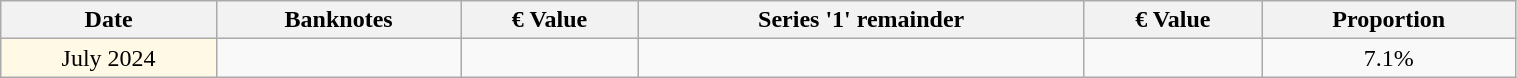<table class="wikitable" style="border-collapse:collapse" width="80%">
<tr>
<th scope="col">Date</th>
<th scope="col">Banknotes</th>
<th scope="col">€ Value</th>
<th scope="col">Series '1' remainder</th>
<th scope="col">€ Value</th>
<th scope="col">Proportion</th>
</tr>
<tr align="center">
<td style="background-color:#FFF9E5;">July 2024</td>
<td></td>
<td></td>
<td></td>
<td></td>
<td>7.1%</td>
</tr>
</table>
